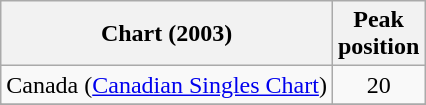<table class="wikitable sortable">
<tr>
<th>Chart (2003)</th>
<th>Peak<br>position</th>
</tr>
<tr>
<td>Canada (<a href='#'>Canadian Singles Chart</a>)</td>
<td align="center">20</td>
</tr>
<tr>
</tr>
<tr>
</tr>
</table>
